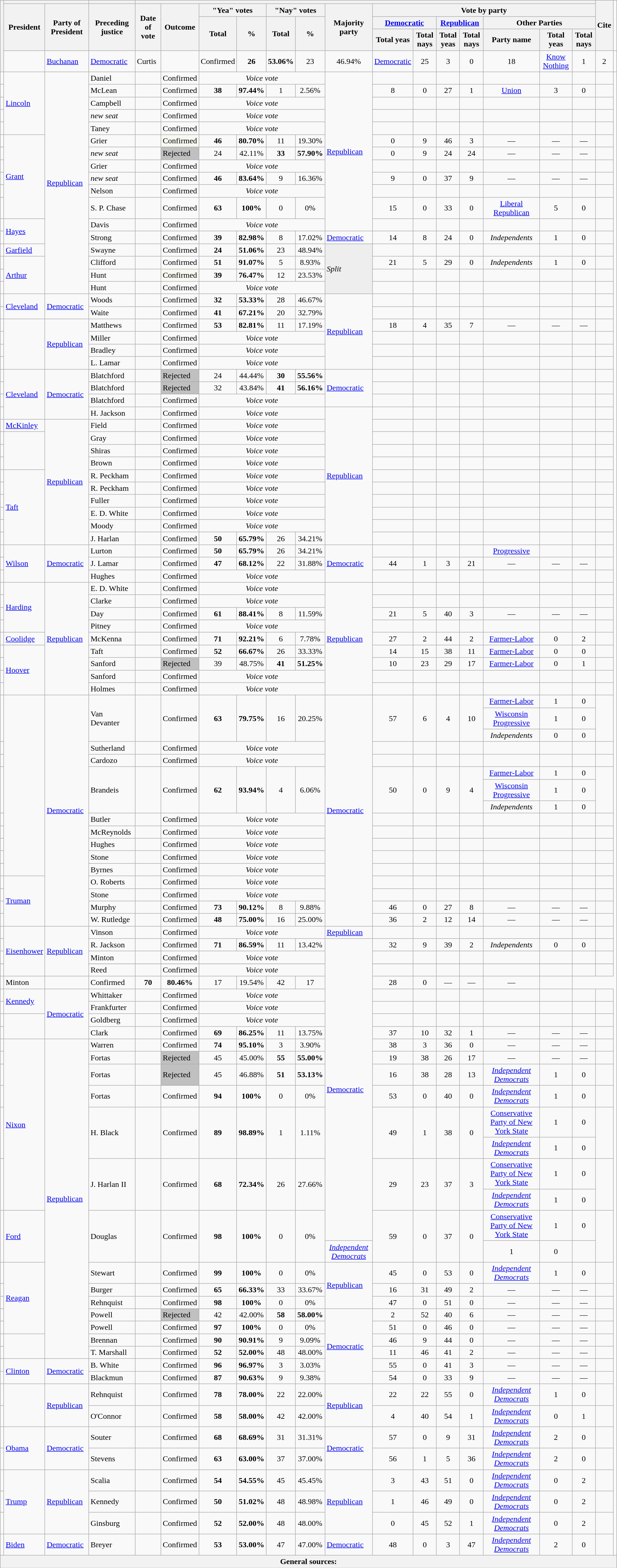<table class="wikitable sortable">
<tr>
<th rowspan=5></th>
<th colspan=2></th>
<th></th>
<th colspan=14></th>
<th rowspan=4>Cite</th>
</tr>
<tr>
<th rowspan=3>President</th>
<th rowspan=3>Party of President</th>
<th rowspan=3>Preceding justice</th>
<th rowspan=3>Date of vote</th>
<th rowspan=3>Outcome</th>
<th colspan=2>"Yea" votes</th>
<th colspan=2>"Nay" votes</th>
<th rowspan=3>Majority party</th>
<th colspan=7>Vote by party</th>
</tr>
<tr>
<th rowspan=2>Total</th>
<th rowspan=2>%</th>
<th rowspan=2>Total</th>
<th rowspan=2>%</th>
<th colspan=2><a href='#'>Democratic</a></th>
<th colspan=2><a href='#'>Republican</a></th>
<th colspan=3>Other Parties</th>
</tr>
<tr>
<th>Total yeas</th>
<th>Total nays</th>
<th>Total yeas</th>
<th>Total nays</th>
<th>Party name</th>
<th>Total yeas</th>
<th>Total nays</th>
</tr>
<tr>
<td></td>
<td><a href='#'>Buchanan</a></td>
<td><a href='#'>Democratic</a></td>
<td>Curtis</td>
<td></td>
<td>Confirmed</td>
<td style="text-align:center"><strong>26</strong></td>
<td style="text-align:center"><strong>53.06%</strong></td>
<td style="text-align:center">23</td>
<td style="text-align:center">46.94%</td>
<td><a href='#'>Democratic</a></td>
<td style="text-align:center">25</td>
<td style="text-align:center">3</td>
<td style="text-align:center">0</td>
<td style="text-align:center">18</td>
<td style="text-align:center"><a href='#'>Know Nothing</a></td>
<td style="text-align:center">1</td>
<td style="text-align:center">2</td>
<td></td>
</tr>
<tr>
<td></td>
<td rowspan=5><a href='#'>Lincoln</a></td>
<td rowspan=17 ><a href='#'>Republican</a></td>
<td>Daniel</td>
<td></td>
<td>Confirmed</td>
<td style="text-align:center" colspan=4><em>Voice vote</em></td>
<td rowspan=12 ><a href='#'>Republican</a></td>
<td></td>
<td></td>
<td></td>
<td></td>
<td></td>
<td></td>
<td></td>
<td></td>
</tr>
<tr>
<td></td>
<td>McLean</td>
<td></td>
<td>Confirmed</td>
<td style="text-align:center"><strong>38</strong></td>
<td style="text-align:center"><strong>97.44%</strong></td>
<td style="text-align:center">1</td>
<td style="text-align:center">2.56%</td>
<td style="text-align:center">8</td>
<td style="text-align:center">0</td>
<td style="text-align:center">27</td>
<td style="text-align:center">1</td>
<td style="text-align:center"><a href='#'>Union</a></td>
<td style="text-align:center">3</td>
<td style="text-align:center">0</td>
<td></td>
</tr>
<tr>
<td></td>
<td>Campbell</td>
<td></td>
<td>Confirmed</td>
<td style="text-align:center" colspan=4><em>Voice vote</em></td>
<td></td>
<td></td>
<td></td>
<td></td>
<td></td>
<td></td>
<td></td>
<td></td>
</tr>
<tr>
<td></td>
<td><em>new seat</em></td>
<td></td>
<td>Confirmed</td>
<td style="text-align:center" colspan=4><em>Voice vote</em></td>
<td></td>
<td></td>
<td></td>
<td></td>
<td></td>
<td></td>
<td></td>
<td></td>
</tr>
<tr>
<td></td>
<td>Taney<br></td>
<td></td>
<td>Confirmed</td>
<td style="text-align:center" colspan=4><em>Voice vote</em></td>
<td></td>
<td></td>
<td></td>
<td></td>
<td></td>
<td></td>
<td></td>
<td></td>
</tr>
<tr>
<td></td>
<td rowspan=6><a href='#'>Grant</a></td>
<td>Grier</td>
<td></td>
<td data-sort-value="Died" style="background:#f8f8f1">Confirmed</td>
<td style="text-align:center"><strong>46</strong></td>
<td style="text-align:center"><strong>80.70%</strong></td>
<td style="text-align:center">11</td>
<td style="text-align:center">19.30%</td>
<td style="text-align:center">0</td>
<td style="text-align:center">9</td>
<td style="text-align:center">46</td>
<td style="text-align:center">3</td>
<td style="text-align:center">—</td>
<td style="text-align:center">—</td>
<td style="text-align:center">—</td>
<td></td>
</tr>
<tr>
<td></td>
<td><em>new seat</em></td>
<td></td>
<td style="background:#c0c0c0">Rejected</td>
<td style="text-align:center">24</td>
<td style="text-align:center">42.11%</td>
<td style="text-align:center"><strong>33</strong></td>
<td style="text-align:center"><strong>57.90%</strong></td>
<td style="text-align:center">0</td>
<td style="text-align:center">9</td>
<td style="text-align:center">24</td>
<td style="text-align:center">24</td>
<td style="text-align:center">—</td>
<td style="text-align:center">—</td>
<td style="text-align:center">—</td>
<td></td>
</tr>
<tr>
<td></td>
<td>Grier</td>
<td></td>
<td>Confirmed</td>
<td style="text-align:center" colspan=4><em>Voice vote</em></td>
<td></td>
<td></td>
<td></td>
<td></td>
<td></td>
<td></td>
<td></td>
<td></td>
</tr>
<tr>
<td></td>
<td><em>new seat</em></td>
<td></td>
<td>Confirmed</td>
<td style="text-align:center"><strong>46</strong></td>
<td style="text-align:center"><strong>83.64%</strong></td>
<td style="text-align:center">9</td>
<td style="text-align:center">16.36%</td>
<td style="text-align:center">9</td>
<td style="text-align:center">0</td>
<td style="text-align:center">37</td>
<td style="text-align:center">9</td>
<td style="text-align:center">—</td>
<td style="text-align:center">—</td>
<td style="text-align:center">—</td>
<td></td>
</tr>
<tr>
<td></td>
<td>Nelson</td>
<td></td>
<td>Confirmed</td>
<td style="text-align:center" colspan=4><em>Voice vote</em></td>
<td></td>
<td></td>
<td></td>
<td></td>
<td></td>
<td></td>
<td></td>
<td></td>
</tr>
<tr>
<td></td>
<td>S. P. Chase<br></td>
<td></td>
<td>Confirmed</td>
<td style="text-align:center"><strong>63</strong></td>
<td style="text-align:center"><strong>100%</strong></td>
<td style="text-align:center">0</td>
<td style="text-align:center">0%</td>
<td style="text-align:center">15</td>
<td style="text-align:center">0</td>
<td style="text-align:center">33</td>
<td style="text-align:center">0</td>
<td style="text-align:center"><a href='#'>Liberal Republican</a></td>
<td style="text-align:center">5</td>
<td style="text-align:center">0</td>
<td></td>
</tr>
<tr>
<td></td>
<td rowspan=2><a href='#'>Hayes</a></td>
<td>Davis</td>
<td></td>
<td>Confirmed</td>
<td style="text-align:center" colspan=4><em>Voice vote</em></td>
<td></td>
<td></td>
<td></td>
<td></td>
<td></td>
<td></td>
<td></td>
<td></td>
</tr>
<tr>
<td></td>
<td>Strong</td>
<td></td>
<td>Confirmed</td>
<td style="text-align:center"><strong>39</strong></td>
<td style="text-align:center"><strong>82.98%</strong></td>
<td style="text-align:center">8</td>
<td style="text-align:center">17.02%</td>
<td><a href='#'>Democratic</a></td>
<td style="text-align:center">14</td>
<td style="text-align:center">8</td>
<td style="text-align:center">24</td>
<td style="text-align:center">0</td>
<td style="text-align:center"><em>Independents</em></td>
<td style="text-align:center">1</td>
<td style="text-align:center">0</td>
<td></td>
</tr>
<tr>
<td></td>
<td><a href='#'>Garfield</a></td>
<td>Swayne</td>
<td></td>
<td>Confirmed</td>
<td style="text-align:center"><strong>24</strong></td>
<td style="text-align:center"><strong>51.06%</strong></td>
<td style="text-align:center">23</td>
<td style="text-align:center">48.94%</td>
<td style="background:#eeeeee" rowspan=4><em>Split</em></td>
<td style="text-align:center"></td>
<td style="text-align:center"></td>
<td style="text-align:center"></td>
<td style="text-align:center"></td>
<td style="text-align:center"></td>
<td style="text-align:center"></td>
<td style="text-align:center"></td>
<td></td>
</tr>
<tr>
<td></td>
<td rowspan=3><a href='#'>Arthur</a></td>
<td>Clifford</td>
<td></td>
<td>Confirmed</td>
<td style="text-align:center"><strong>51</strong></td>
<td style="text-align:center"><strong>91.07%</strong></td>
<td style="text-align:center">5</td>
<td style="text-align:center">8.93%</td>
<td style="text-align:center">21</td>
<td style="text-align:center">5</td>
<td style="text-align:center">29</td>
<td style="text-align:center">0</td>
<td style="text-align:center"><em>Independents</em></td>
<td style="text-align:center">1</td>
<td style="text-align:center">0</td>
<td></td>
</tr>
<tr>
<td></td>
<td>Hunt</td>
<td></td>
<td data-sort-value="Declined" style="background:#f8f8f1">Confirmed</td>
<td style="text-align:center"><strong>39</strong></td>
<td style="text-align:center"><strong>76.47%</strong></td>
<td style="text-align:center">12</td>
<td style="text-align:center">23.53%</td>
<td style="text-align:center"></td>
<td style="text-align:center"></td>
<td style="text-align:center"></td>
<td style="text-align:center"></td>
<td style="text-align:center"></td>
<td style="text-align:center"></td>
<td style="text-align:center"></td>
<td></td>
</tr>
<tr>
<td></td>
<td>Hunt</td>
<td></td>
<td>Confirmed</td>
<td style="text-align:center" colspan=4><em>Voice vote</em></td>
<td></td>
<td></td>
<td></td>
<td></td>
<td></td>
<td></td>
<td></td>
<td></td>
</tr>
<tr>
<td></td>
<td rowspan=2><a href='#'>Cleveland</a></td>
<td rowspan=2 ><a href='#'>Democratic</a></td>
<td>Woods</td>
<td></td>
<td>Confirmed</td>
<td style="text-align:center"><strong>32</strong></td>
<td style="text-align:center"><strong>53.33%</strong></td>
<td style="text-align:center">28</td>
<td style="text-align:center">46.67%</td>
<td rowspan=6 ><a href='#'>Republican</a></td>
<td style="text-align:center"></td>
<td style="text-align:center"></td>
<td style="text-align:center"></td>
<td style="text-align:center"></td>
<td style="text-align:center"></td>
<td style="text-align:center"></td>
<td style="text-align:center"></td>
<td></td>
</tr>
<tr>
<td></td>
<td>Waite<br></td>
<td></td>
<td>Confirmed</td>
<td style="text-align:center"><strong>41</strong></td>
<td style="text-align:center"><strong>67.21%</strong></td>
<td style="text-align:center">20</td>
<td style="text-align:center">32.79%</td>
<td style="text-align:center"></td>
<td style="text-align:center"></td>
<td style="text-align:center"></td>
<td style="text-align:center"></td>
<td style="text-align:center"></td>
<td style="text-align:center"></td>
<td style="text-align:center"></td>
<td></td>
</tr>
<tr>
<td></td>
<td rowspan=4></td>
<td rowspan=4 ><a href='#'>Republican</a></td>
<td>Matthews</td>
<td></td>
<td>Confirmed</td>
<td style="text-align:center"><strong>53</strong></td>
<td style="text-align:center"><strong>82.81%</strong></td>
<td style="text-align:center">11</td>
<td style="text-align:center">17.19%</td>
<td style="text-align:center">18</td>
<td style="text-align:center">4</td>
<td style="text-align:center">35</td>
<td style="text-align:center">7</td>
<td style="text-align:center">—</td>
<td style="text-align:center">—</td>
<td style="text-align:center">—</td>
<td></td>
</tr>
<tr>
<td></td>
<td>Miller</td>
<td></td>
<td>Confirmed</td>
<td style="text-align:center" colspan=4><em>Voice vote</em></td>
<td></td>
<td></td>
<td></td>
<td></td>
<td></td>
<td></td>
<td></td>
<td></td>
</tr>
<tr>
<td></td>
<td>Bradley</td>
<td></td>
<td>Confirmed</td>
<td style="text-align:center" colspan=4><em>Voice vote</em></td>
<td></td>
<td></td>
<td></td>
<td></td>
<td></td>
<td></td>
<td></td>
<td></td>
</tr>
<tr>
<td></td>
<td>L. Lamar</td>
<td></td>
<td>Confirmed</td>
<td style="text-align:center" colspan=4><em>Voice vote</em></td>
<td></td>
<td></td>
<td></td>
<td></td>
<td></td>
<td></td>
<td></td>
<td></td>
</tr>
<tr>
<td></td>
<td rowspan=4><a href='#'>Cleveland</a></td>
<td rowspan=4 ><a href='#'>Democratic</a></td>
<td>Blatchford</td>
<td></td>
<td style="background:#c0c0c0">Rejected</td>
<td style="text-align:center">24</td>
<td style="text-align:center">44.44%</td>
<td style="text-align:center"><strong>30</strong></td>
<td style="text-align:center"><strong>55.56%</strong></td>
<td rowspan=3 ><a href='#'>Democratic</a></td>
<td style="text-align:center"></td>
<td style="text-align:center"></td>
<td style="text-align:center"></td>
<td style="text-align:center"></td>
<td style="text-align:center"></td>
<td style="text-align:center"></td>
<td style="text-align:center"></td>
<td></td>
</tr>
<tr>
<td></td>
<td>Blatchford</td>
<td></td>
<td style="background:#c0c0c0">Rejected</td>
<td style="text-align:center">32</td>
<td style="text-align:center">43.84%</td>
<td style="text-align:center"><strong>41</strong></td>
<td style="text-align:center"><strong>56.16%</strong></td>
<td style="text-align:center"></td>
<td style="text-align:center"></td>
<td style="text-align:center"></td>
<td style="text-align:center"></td>
<td style="text-align:center"></td>
<td style="text-align:center"></td>
<td style="text-align:center"></td>
<td></td>
</tr>
<tr>
<td></td>
<td>Blatchford</td>
<td></td>
<td>Confirmed</td>
<td style="text-align:center" colspan=4><em>Voice vote</em></td>
<td></td>
<td></td>
<td></td>
<td></td>
<td></td>
<td></td>
<td></td>
<td></td>
</tr>
<tr>
<td></td>
<td>H. Jackson</td>
<td></td>
<td>Confirmed</td>
<td style="text-align:center" colspan=4><em>Voice vote</em></td>
<td rowspan=11 ><a href='#'>Republican</a></td>
<td></td>
<td></td>
<td></td>
<td></td>
<td></td>
<td></td>
<td></td>
<td></td>
</tr>
<tr>
<td></td>
<td><a href='#'>McKinley</a></td>
<td rowspan=10 ><a href='#'>Republican</a></td>
<td>Field</td>
<td></td>
<td>Confirmed</td>
<td style="text-align:center" colspan=4><em>Voice vote</em></td>
<td></td>
<td></td>
<td></td>
<td></td>
<td></td>
<td></td>
<td></td>
<td></td>
</tr>
<tr>
<td></td>
<td rowspan=3></td>
<td>Gray</td>
<td></td>
<td>Confirmed</td>
<td style="text-align:center" colspan=4><em>Voice vote</em></td>
<td></td>
<td></td>
<td></td>
<td></td>
<td></td>
<td></td>
<td></td>
<td></td>
</tr>
<tr>
<td></td>
<td>Shiras</td>
<td></td>
<td>Confirmed</td>
<td style="text-align:center" colspan=4><em>Voice vote</em></td>
<td></td>
<td></td>
<td></td>
<td></td>
<td></td>
<td></td>
<td></td>
<td></td>
</tr>
<tr>
<td></td>
<td>Brown</td>
<td></td>
<td>Confirmed</td>
<td style="text-align:center" colspan=4><em>Voice vote</em></td>
<td></td>
<td></td>
<td></td>
<td></td>
<td></td>
<td></td>
<td></td>
<td></td>
</tr>
<tr>
<td></td>
<td rowspan=6><a href='#'>Taft</a></td>
<td>R. Peckham</td>
<td></td>
<td>Confirmed</td>
<td style="text-align:center" colspan=4><em>Voice vote</em></td>
<td></td>
<td></td>
<td></td>
<td></td>
<td></td>
<td></td>
<td></td>
<td></td>
</tr>
<tr>
<td></td>
<td>R. Peckham</td>
<td></td>
<td>Confirmed</td>
<td style="text-align:center" colspan=4><em>Voice vote</em></td>
<td></td>
<td></td>
<td></td>
<td></td>
<td></td>
<td></td>
<td></td>
<td></td>
</tr>
<tr>
<td></td>
<td>Fuller<br></td>
<td></td>
<td>Confirmed</td>
<td style="text-align:center" colspan=4><em>Voice vote</em></td>
<td></td>
<td></td>
<td></td>
<td></td>
<td></td>
<td></td>
<td></td>
<td></td>
</tr>
<tr>
<td></td>
<td>E. D. White</td>
<td></td>
<td>Confirmed</td>
<td style="text-align:center" colspan=4><em>Voice vote</em></td>
<td></td>
<td></td>
<td></td>
<td></td>
<td></td>
<td></td>
<td></td>
<td></td>
</tr>
<tr>
<td></td>
<td>Moody</td>
<td></td>
<td>Confirmed</td>
<td style="text-align:center" colspan=4><em>Voice vote</em></td>
<td></td>
<td></td>
<td></td>
<td></td>
<td></td>
<td></td>
<td></td>
<td></td>
</tr>
<tr>
<td></td>
<td>J. Harlan</td>
<td></td>
<td>Confirmed</td>
<td style="text-align:center"><strong>50</strong></td>
<td style="text-align:center"><strong>65.79%</strong></td>
<td style="text-align:center">26</td>
<td style="text-align:center">34.21%</td>
<td style="text-align:center"></td>
<td style="text-align:center"></td>
<td style="text-align:center"></td>
<td style="text-align:center"></td>
<td style="text-align:center"></td>
<td style="text-align:center"></td>
<td style="text-align:center"></td>
<td></td>
</tr>
<tr>
<td></td>
<td rowspan=3><a href='#'>Wilson</a></td>
<td rowspan=3 ><a href='#'>Democratic</a></td>
<td>Lurton</td>
<td></td>
<td>Confirmed</td>
<td style="text-align:center"><strong>50</strong></td>
<td style="text-align:center"><strong>65.79%</strong></td>
<td style="text-align:center">26</td>
<td style="text-align:center">34.21%</td>
<td rowspan=3 ><a href='#'>Democratic</a></td>
<td style="text-align:center"></td>
<td style="text-align:center"></td>
<td style="text-align:center"></td>
<td style="text-align:center"></td>
<td style="text-align:center"><a href='#'>Progressive</a></td>
<td style="text-align:center"></td>
<td style="text-align:center"></td>
<td></td>
</tr>
<tr>
<td></td>
<td>J. Lamar</td>
<td></td>
<td>Confirmed</td>
<td style="text-align:center"><strong>47</strong></td>
<td style="text-align:center"><strong>68.12%</strong></td>
<td style="text-align:center">22</td>
<td style="text-align:center">31.88%</td>
<td style="text-align:center">44</td>
<td style="text-align:center">1</td>
<td style="text-align:center">3</td>
<td style="text-align:center">21</td>
<td style="text-align:center">—</td>
<td style="text-align:center">—</td>
<td style="text-align:center">—</td>
<td></td>
</tr>
<tr>
<td></td>
<td>Hughes</td>
<td></td>
<td>Confirmed</td>
<td style="text-align:center" colspan=4><em>Voice vote</em></td>
<td></td>
<td></td>
<td></td>
<td></td>
<td></td>
<td></td>
<td></td>
<td></td>
</tr>
<tr>
<td></td>
<td rowspan=4><a href='#'>Harding</a></td>
<td rowspan=9 ><a href='#'>Republican</a></td>
<td>E. D. White</td>
<td></td>
<td>Confirmed</td>
<td style="text-align:center" colspan=4><em>Voice vote</em></td>
<td rowspan=9 ><a href='#'>Republican</a></td>
<td></td>
<td></td>
<td></td>
<td></td>
<td></td>
<td></td>
<td></td>
<td></td>
</tr>
<tr>
<td></td>
<td>Clarke</td>
<td></td>
<td>Confirmed</td>
<td style="text-align:center" colspan=4><em>Voice vote</em></td>
<td></td>
<td></td>
<td></td>
<td></td>
<td></td>
<td></td>
<td></td>
<td></td>
</tr>
<tr>
<td></td>
<td>Day</td>
<td></td>
<td>Confirmed</td>
<td style="text-align:center"><strong>61</strong></td>
<td style="text-align:center"><strong>88.41%</strong></td>
<td style="text-align:center">8</td>
<td style="text-align:center">11.59%</td>
<td style="text-align:center">21</td>
<td style="text-align:center">5</td>
<td style="text-align:center">40</td>
<td style="text-align:center">3</td>
<td style="text-align:center">—</td>
<td style="text-align:center">—</td>
<td style="text-align:center">—</td>
<td></td>
</tr>
<tr>
<td></td>
<td>Pitney</td>
<td></td>
<td>Confirmed</td>
<td style="text-align:center" colspan=4><em>Voice vote</em></td>
<td></td>
<td></td>
<td></td>
<td></td>
<td></td>
<td></td>
<td></td>
<td></td>
</tr>
<tr>
<td></td>
<td><a href='#'>Coolidge</a></td>
<td>McKenna</td>
<td></td>
<td>Confirmed</td>
<td style="text-align:center"><strong>71</strong></td>
<td style="text-align:center"><strong>92.21%</strong></td>
<td style="text-align:center">6</td>
<td style="text-align:center">7.78%</td>
<td style="text-align:center">27</td>
<td style="text-align:center">2</td>
<td style="text-align:center">44</td>
<td style="text-align:center">2</td>
<td style="text-align:center"><a href='#'>Farmer-Labor</a></td>
<td style="text-align:center">0</td>
<td style="text-align:center">2</td>
<td></td>
</tr>
<tr>
<td></td>
<td rowspan=4><a href='#'>Hoover</a></td>
<td>Taft<br></td>
<td></td>
<td>Confirmed</td>
<td style="text-align:center"><strong>52</strong></td>
<td style="text-align:center"><strong>66.67%</strong></td>
<td style="text-align:center">26</td>
<td style="text-align:center">33.33%</td>
<td style="text-align:center">14</td>
<td style="text-align:center">15</td>
<td style="text-align:center">38</td>
<td style="text-align:center">11</td>
<td style="text-align:center"><a href='#'>Farmer-Labor</a></td>
<td style="text-align:center">0</td>
<td style="text-align:center">0</td>
<td></td>
</tr>
<tr>
<td></td>
<td>Sanford</td>
<td></td>
<td style="background:#c0c0c0">Rejected</td>
<td style="text-align:center">39</td>
<td style="text-align:center">48.75%</td>
<td style="text-align:center"><strong>41</strong></td>
<td style="text-align:center"><strong>51.25%</strong></td>
<td style="text-align:center">10</td>
<td style="text-align:center">23</td>
<td style="text-align:center">29</td>
<td style="text-align:center">17</td>
<td style="text-align:center"><a href='#'>Farmer-Labor</a></td>
<td style="text-align:center">0</td>
<td style="text-align:center">1</td>
<td></td>
</tr>
<tr>
<td></td>
<td>Sanford</td>
<td></td>
<td>Confirmed</td>
<td style="text-align:center" colspan=4><em>Voice vote</em></td>
<td></td>
<td></td>
<td></td>
<td></td>
<td></td>
<td></td>
<td></td>
<td></td>
</tr>
<tr>
<td></td>
<td>Holmes</td>
<td></td>
<td>Confirmed</td>
<td style="text-align:center" colspan=4><em>Voice vote</em></td>
<td></td>
<td></td>
<td></td>
<td></td>
<td></td>
<td></td>
<td></td>
<td></td>
</tr>
<tr>
<td rowspan=3></td>
<td rowspan=13></td>
<td rowspan=17 ><a href='#'>Democratic</a></td>
<td rowspan=3>Van Devanter</td>
<td rowspan=3></td>
<td rowspan=3>Confirmed</td>
<td rowspan=3 style="text-align:center"><strong>63</strong></td>
<td rowspan=3 style="text-align:center"><strong>79.75%</strong></td>
<td rowspan=3 style="text-align:center">16</td>
<td rowspan=3 style="text-align:center">20.25%</td>
<td rowspan=17 ><a href='#'>Democratic</a></td>
<td rowspan=3 style="text-align:center">57</td>
<td rowspan=3 style="text-align:center">6</td>
<td rowspan=3 style="text-align:center">4</td>
<td rowspan=3 style="text-align:center">10</td>
<td style="text-align:center"><a href='#'>Farmer-Labor</a></td>
<td style="text-align:center">1</td>
<td style="text-align:center">0</td>
<td rowspan=3></td>
</tr>
<tr>
<td style="text-align:center"><a href='#'>Wisconsin Progressive</a></td>
<td style="text-align:center">1</td>
<td style="text-align:center">0</td>
</tr>
<tr>
<td style="text-align:center"><em>Independents</em></td>
<td style="text-align:center">0</td>
<td style="text-align:center">0</td>
</tr>
<tr>
<td></td>
<td>Sutherland</td>
<td></td>
<td>Confirmed</td>
<td style="text-align:center" colspan=4><em>Voice vote</em></td>
<td></td>
<td></td>
<td></td>
<td></td>
<td></td>
<td></td>
<td></td>
<td></td>
</tr>
<tr>
<td></td>
<td>Cardozo</td>
<td></td>
<td>Confirmed</td>
<td style="text-align:center" colspan=4><em>Voice vote</em></td>
<td></td>
<td></td>
<td></td>
<td></td>
<td></td>
<td></td>
<td></td>
<td></td>
</tr>
<tr>
<td rowspan=3></td>
<td rowspan=3>Brandeis</td>
<td rowspan=3></td>
<td rowspan=3>Confirmed</td>
<td rowspan=3 style="text-align:center"><strong>62</strong></td>
<td rowspan=3 style="text-align:center"><strong>93.94%</strong></td>
<td rowspan=3 style="text-align:center">4</td>
<td rowspan=3 style="text-align:center">6.06%</td>
<td rowspan=3 style="text-align:center">50</td>
<td rowspan=3 style="text-align:center">0</td>
<td rowspan=3 style="text-align:center">9</td>
<td rowspan=3 style="text-align:center">4</td>
<td style="text-align:center"><a href='#'>Farmer-Labor</a></td>
<td style="text-align:center">1</td>
<td style="text-align:center">0</td>
<td rowspan=3></td>
</tr>
<tr>
<td style="text-align:center"><a href='#'>Wisconsin Progressive</a></td>
<td style="text-align:center">1</td>
<td style="text-align:center">0</td>
</tr>
<tr>
<td style="text-align:center"><em>Independents</em></td>
<td style="text-align:center">1</td>
<td style="text-align:center">0</td>
</tr>
<tr>
<td></td>
<td>Butler</td>
<td></td>
<td>Confirmed</td>
<td style="text-align:center" colspan=4><em>Voice vote</em></td>
<td></td>
<td></td>
<td></td>
<td></td>
<td></td>
<td></td>
<td></td>
<td></td>
</tr>
<tr>
<td></td>
<td>McReynolds</td>
<td></td>
<td>Confirmed</td>
<td style="text-align:center" colspan=4><em>Voice vote</em></td>
<td></td>
<td></td>
<td></td>
<td></td>
<td></td>
<td></td>
<td></td>
<td></td>
</tr>
<tr>
<td></td>
<td>Hughes<br></td>
<td></td>
<td>Confirmed</td>
<td style="text-align:center" colspan=4><em>Voice vote</em></td>
<td></td>
<td></td>
<td></td>
<td></td>
<td></td>
<td></td>
<td></td>
<td></td>
</tr>
<tr>
<td></td>
<td>Stone</td>
<td></td>
<td>Confirmed</td>
<td style="text-align:center" colspan=4><em>Voice vote</em></td>
<td></td>
<td></td>
<td></td>
<td></td>
<td></td>
<td></td>
<td></td>
<td></td>
</tr>
<tr>
<td></td>
<td>Byrnes</td>
<td></td>
<td>Confirmed</td>
<td style="text-align:center" colspan=4><em>Voice vote</em></td>
<td></td>
<td></td>
<td></td>
<td></td>
<td></td>
<td></td>
<td></td>
<td></td>
</tr>
<tr>
<td></td>
<td rowspan=4><a href='#'>Truman</a></td>
<td>O. Roberts</td>
<td></td>
<td>Confirmed</td>
<td style="text-align:center" colspan=4><em>Voice vote</em></td>
<td></td>
<td></td>
<td></td>
<td></td>
<td></td>
<td></td>
<td></td>
<td></td>
</tr>
<tr>
<td></td>
<td>Stone<br></td>
<td></td>
<td>Confirmed</td>
<td style="text-align:center" colspan=4><em>Voice vote</em></td>
<td></td>
<td></td>
<td></td>
<td></td>
<td></td>
<td></td>
<td></td>
<td></td>
</tr>
<tr>
<td></td>
<td>Murphy</td>
<td></td>
<td>Confirmed</td>
<td style="text-align:center"><strong>73</strong></td>
<td style="text-align:center"><strong>90.12%</strong></td>
<td style="text-align:center">8</td>
<td style="text-align:center">9.88%</td>
<td style="text-align:center">46</td>
<td style="text-align:center">0</td>
<td style="text-align:center">27</td>
<td style="text-align:center">8</td>
<td style="text-align:center">—</td>
<td style="text-align:center">—</td>
<td style="text-align:center">—</td>
<td></td>
</tr>
<tr>
<td></td>
<td>W. Rutledge</td>
<td></td>
<td>Confirmed</td>
<td style="text-align:center"><strong>48</strong></td>
<td style="text-align:center"><strong>75.00%</strong></td>
<td style="text-align:center">16</td>
<td style="text-align:center">25.00%</td>
<td style="text-align:center">36</td>
<td style="text-align:center">2</td>
<td style="text-align:center">12</td>
<td style="text-align:center">14</td>
<td style="text-align:center">—</td>
<td style="text-align:center">—</td>
<td style="text-align:center">—</td>
<td></td>
</tr>
<tr>
<td></td>
<td rowspan=5><a href='#'>Eisenhower</a></td>
<td rowspan=5 ><a href='#'>Republican</a></td>
<td>Vinson<br></td>
<td></td>
<td>Confirmed</td>
<td style="text-align:center" colspan=4><em>Voice vote</em></td>
<td><a href='#'>Republican</a></td>
<td></td>
<td></td>
<td></td>
<td></td>
<td></td>
<td></td>
<td></td>
<td></td>
</tr>
<tr>
<td></td>
<td>R. Jackson</td>
<td></td>
<td>Confirmed</td>
<td style="text-align:center"><strong>71</strong></td>
<td style="text-align:center"><strong>86.59%</strong></td>
<td style="text-align:center">11</td>
<td style="text-align:center">13.42%</td>
<td rowspan=18 ><a href='#'>Democratic</a></td>
<td style="text-align:center">32</td>
<td style="text-align:center">9</td>
<td style="text-align:center">39</td>
<td style="text-align:center">2</td>
<td style="text-align:center"><em>Independents</em></td>
<td style="text-align:center">0</td>
<td style="text-align:center">0</td>
<td></td>
</tr>
<tr>
<td></td>
<td>Minton</td>
<td></td>
<td>Confirmed</td>
<td style="text-align:center" colspan=4><em>Voice vote</em></td>
<td></td>
<td></td>
<td></td>
<td></td>
<td></td>
<td></td>
<td></td>
<td></td>
</tr>
<tr>
</tr>
<tr>
<td></td>
<td>Reed</td>
<td></td>
<td>Confirmed</td>
<td style="text-align:center" colspan=4><em>Voice vote</em></td>
<td></td>
<td></td>
<td></td>
<td></td>
<td></td>
<td></td>
<td></td>
<td></td>
</tr>
<tr>
<td></td>
<td>Minton</td>
<td></td>
<td>Confirmed</td>
<td style="text-align:center"><strong>70</strong></td>
<td style="text-align:center"><strong>80.46%</strong></td>
<td style="text-align:center">17</td>
<td style="text-align:center">19.54%</td>
<td style="text-align:center">42</td>
<td style="text-align:center">17</td>
<td style="text-align:center">28</td>
<td style="text-align:center">0</td>
<td style="text-align:center">—</td>
<td style="text-align:center">—</td>
<td style="text-align:center">—</td>
<td></td>
</tr>
<tr>
<td></td>
<td rowspan=2><a href='#'>Kennedy</a></td>
<td rowspan=4 ><a href='#'>Democratic</a></td>
<td>Whittaker</td>
<td></td>
<td>Confirmed</td>
<td style="text-align:center"  colspan=4><em>Voice vote</em></td>
<td></td>
<td></td>
<td></td>
<td></td>
<td></td>
<td></td>
<td></td>
<td></td>
</tr>
<tr>
<td></td>
<td>Frankfurter</td>
<td></td>
<td>Confirmed</td>
<td style="text-align:center"  colspan=4><em>Voice vote</em></td>
<td></td>
<td></td>
<td></td>
<td></td>
<td></td>
<td></td>
<td></td>
<td></td>
</tr>
<tr>
<td></td>
<td rowspan=2></td>
<td>Goldberg</td>
<td></td>
<td>Confirmed</td>
<td style="text-align:center"  colspan=4><em>Voice vote</em></td>
<td></td>
<td></td>
<td></td>
<td></td>
<td></td>
<td></td>
<td></td>
<td></td>
</tr>
<tr>
<td></td>
<td>Clark</td>
<td></td>
<td>Confirmed</td>
<td style="text-align:center"><strong>69</strong></td>
<td style="text-align:center"><strong>86.25%</strong></td>
<td style="text-align:center">11</td>
<td style="text-align:center">13.75%</td>
<td style="text-align:center">37</td>
<td style="text-align:center">10</td>
<td style="text-align:center">32</td>
<td style="text-align:center">1</td>
<td style="text-align:center">—</td>
<td style="text-align:center">—</td>
<td style="text-align:center">—</td>
<td></td>
</tr>
<tr>
<td></td>
<td rowspan=8><a href='#'>Nixon</a></td>
<td rowspan=17 ><a href='#'>Republican</a></td>
<td>Warren<br></td>
<td></td>
<td>Confirmed</td>
<td style="text-align:center"><strong>74</strong></td>
<td style="text-align:center"><strong>95.10%</strong></td>
<td style="text-align:center">3</td>
<td style="text-align:center">3.90%</td>
<td style="text-align:center">38</td>
<td style="text-align:center">3</td>
<td style="text-align:center">36</td>
<td style="text-align:center">0</td>
<td style="text-align:center">—</td>
<td style="text-align:center">—</td>
<td style="text-align:center">—</td>
<td></td>
</tr>
<tr>
<td></td>
<td>Fortas</td>
<td></td>
<td style="background:#c0c0c0">Rejected</td>
<td style="text-align:center">45</td>
<td style="text-align:center">45.00%</td>
<td style="text-align:center"><strong>55</strong></td>
<td style="text-align:center"><strong>55.00%</strong></td>
<td style="text-align:center">19</td>
<td style="text-align:center">38</td>
<td style="text-align:center">26</td>
<td style="text-align:center">17</td>
<td style="text-align:center">—</td>
<td style="text-align:center">—</td>
<td style="text-align:center">—</td>
<td></td>
</tr>
<tr>
<td></td>
<td>Fortas</td>
<td></td>
<td style="background:#c0c0c0">Rejected</td>
<td style="text-align:center">45</td>
<td style="text-align:center">46.88%</td>
<td style="text-align:center"><strong>51</strong></td>
<td style="text-align:center"><strong>53.13%</strong></td>
<td style="text-align:center">16</td>
<td style="text-align:center">38</td>
<td style="text-align:center">28</td>
<td style="text-align:center">13</td>
<td style="text-align:center"><em><a href='#'>Independent Democrats</a></em></td>
<td style="text-align:center">1</td>
<td style="text-align:center">0</td>
<td></td>
</tr>
<tr>
<td></td>
<td>Fortas</td>
<td></td>
<td>Confirmed</td>
<td style="text-align:center"><strong>94</strong></td>
<td style="text-align:center"><strong>100%</strong></td>
<td style="text-align:center">0</td>
<td style="text-align:center">0%</td>
<td style="text-align:center">53</td>
<td style="text-align:center">0</td>
<td style="text-align:center">40</td>
<td style="text-align:center">0</td>
<td style="text-align:center"><em><a href='#'>Independent Democrats</a></em></td>
<td style="text-align:center">1</td>
<td style="text-align:center">0</td>
<td></td>
</tr>
<tr>
<td rowspan=2></td>
<td rowspan=2>H. Black</td>
<td rowspan=2></td>
<td rowspan=2>Confirmed</td>
<td rowspan=2 style="text-align:center"><strong>89</strong></td>
<td rowspan=2 style="text-align:center"><strong>98.89%</strong></td>
<td rowspan=2 style="text-align:center">1</td>
<td rowspan=2 style="text-align:center">1.11%</td>
<td rowspan=2 style="text-align:center">49</td>
<td rowspan=2 style="text-align:center">1</td>
<td rowspan=2 style="text-align:center">38</td>
<td rowspan=2 style="text-align:center">0</td>
<td style="text-align:center"><a href='#'>Conservative Party of New York State</a></td>
<td style="text-align:center">1</td>
<td style="text-align:center">0</td>
<td rowspan=2></td>
</tr>
<tr>
<td style="text-align:center"><em><a href='#'>Independent Democrats</a></em></td>
<td style="text-align:center">1</td>
<td style="text-align:center">0</td>
</tr>
<tr>
<td rowspan=2></td>
<td rowspan=2>J. Harlan II</td>
<td rowspan=2></td>
<td rowspan=2>Confirmed</td>
<td rowspan=2 style="text-align:center"><strong>68</strong></td>
<td rowspan=2 style="text-align:center"><strong>72.34%</strong></td>
<td rowspan=2 style="text-align:center">26</td>
<td rowspan=2 style="text-align:center">27.66%</td>
<td rowspan=2 style="text-align:center">29</td>
<td rowspan=2 style="text-align:center">23</td>
<td rowspan=2 style="text-align:center">37</td>
<td rowspan=2 style="text-align:center">3</td>
<td style="text-align:center"><a href='#'>Conservative Party of New York State</a></td>
<td style="text-align:center">1</td>
<td style="text-align:center">0</td>
<td rowspan=2></td>
</tr>
<tr>
<td style="text-align:center"><em><a href='#'>Independent Democrats</a></em></td>
<td style="text-align:center">1</td>
<td style="text-align:center">0</td>
</tr>
<tr>
<td rowspan=2></td>
<td rowspan=2><a href='#'>Ford</a></td>
<td rowspan=2>Douglas</td>
<td rowspan=2></td>
<td rowspan=2>Confirmed</td>
<td rowspan=2 style="text-align:center"><strong>98</strong></td>
<td rowspan=2 style="text-align:center"><strong>100%</strong></td>
<td rowspan=2 style="text-align:center">0</td>
<td rowspan=2 style="text-align:center">0%</td>
<td rowspan=2 style="text-align:center">59</td>
<td rowspan=2 style="text-align:center">0</td>
<td rowspan=2 style="text-align:center">37</td>
<td rowspan=2 style="text-align:center">0</td>
<td style="text-align:center"><a href='#'>Conservative Party of New York State</a></td>
<td style="text-align:center">1</td>
<td style="text-align:center">0</td>
<td rowspan=2></td>
</tr>
<tr>
<td style="text-align:center"><em><a href='#'>Independent Democrats</a></em></td>
<td style="text-align:center">1</td>
<td style="text-align:center">0</td>
</tr>
<tr>
<td></td>
<td rowspan=5><a href='#'>Reagan</a></td>
<td>Stewart</td>
<td></td>
<td>Confirmed</td>
<td style="text-align:center"><strong>99</strong></td>
<td style="text-align:center"><strong>100%</strong></td>
<td style="text-align:center">0</td>
<td style="text-align:center">0%</td>
<td rowspan=3 ><a href='#'>Republican</a></td>
<td style="text-align:center">45</td>
<td style="text-align:center">0</td>
<td style="text-align:center">53</td>
<td style="text-align:center">0</td>
<td style="text-align:center"><em><a href='#'>Independent Democrats</a></em></td>
<td style="text-align:center">1</td>
<td style="text-align:center">0</td>
<td></td>
</tr>
<tr>
<td></td>
<td>Burger<br></td>
<td></td>
<td>Confirmed</td>
<td style="text-align:center"><strong>65</strong></td>
<td style="text-align:center"><strong>66.33%</strong></td>
<td style="text-align:center">33</td>
<td style="text-align:center">33.67%</td>
<td style="text-align:center">16</td>
<td style="text-align:center">31</td>
<td style="text-align:center">49</td>
<td style="text-align:center">2</td>
<td style="text-align:center">—</td>
<td style="text-align:center">—</td>
<td style="text-align:center">—</td>
<td></td>
</tr>
<tr>
<td></td>
<td>Rehnquist</td>
<td></td>
<td>Confirmed</td>
<td style="text-align:center"><strong>98</strong></td>
<td style="text-align:center"><strong>100%</strong></td>
<td style="text-align:center">0</td>
<td style="text-align:center">0%</td>
<td style="text-align:center">47</td>
<td style="text-align:center">0</td>
<td style="text-align:center">51</td>
<td style="text-align:center">0</td>
<td style="text-align:center">—</td>
<td style="text-align:center">—</td>
<td style="text-align:center">—</td>
<td></td>
</tr>
<tr>
<td></td>
<td>Powell</td>
<td></td>
<td style="background:#c0c0c0">Rejected</td>
<td style="text-align:center">42</td>
<td style="text-align:center">42.00%</td>
<td style="text-align:center"><strong>58</strong></td>
<td style="text-align:center"><strong>58.00%</strong></td>
<td rowspan=6 ><a href='#'>Democratic</a></td>
<td style="text-align:center">2</td>
<td style="text-align:center">52</td>
<td style="text-align:center">40</td>
<td style="text-align:center">6</td>
<td style="text-align:center">—</td>
<td style="text-align:center">—</td>
<td style="text-align:center">—</td>
<td></td>
</tr>
<tr>
<td></td>
<td>Powell</td>
<td></td>
<td>Confirmed</td>
<td style="text-align:center"><strong>97</strong></td>
<td style="text-align:center"><strong>100%</strong></td>
<td style="text-align:center">0</td>
<td style="text-align:center">0%</td>
<td style="text-align:center">51</td>
<td style="text-align:center">0</td>
<td style="text-align:center">46</td>
<td style="text-align:center">0</td>
<td style="text-align:center">—</td>
<td style="text-align:center">—</td>
<td style="text-align:center">—</td>
<td></td>
</tr>
<tr>
<td></td>
<td rowspan=2></td>
<td>Brennan</td>
<td></td>
<td>Confirmed</td>
<td style="text-align:center"><strong>90</strong></td>
<td style="text-align:center"><strong>90.91%</strong></td>
<td style="text-align:center">9</td>
<td style="text-align:center">9.09%</td>
<td style="text-align:center">46</td>
<td style="text-align:center">9</td>
<td style="text-align:center">44</td>
<td style="text-align:center">0</td>
<td style="text-align:center">—</td>
<td style="text-align:center">—</td>
<td style="text-align:center">—</td>
<td></td>
</tr>
<tr>
<td></td>
<td>T. Marshall</td>
<td></td>
<td>Confirmed</td>
<td style="text-align:center"><strong>52</strong></td>
<td style="text-align:center"><strong>52.00%</strong></td>
<td style="text-align:center">48</td>
<td style="text-align:center">48.00%</td>
<td style="text-align:center">11</td>
<td style="text-align:center">46</td>
<td style="text-align:center">41</td>
<td style="text-align:center">2</td>
<td style="text-align:center">—</td>
<td style="text-align:center">—</td>
<td style="text-align:center">—</td>
<td></td>
</tr>
<tr>
<td></td>
<td rowspan=2><a href='#'>Clinton</a></td>
<td rowspan=2 ><a href='#'>Democratic</a></td>
<td>B. White</td>
<td></td>
<td>Confirmed</td>
<td style="text-align:center"><strong>96</strong></td>
<td style="text-align:center"><strong>96.97%</strong></td>
<td style="text-align:center">3</td>
<td style="text-align:center">3.03%</td>
<td style="text-align:center">55</td>
<td style="text-align:center">0</td>
<td style="text-align:center">41</td>
<td style="text-align:center">3</td>
<td style="text-align:center">—</td>
<td style="text-align:center">—</td>
<td style="text-align:center">—</td>
<td></td>
</tr>
<tr>
<td></td>
<td>Blackmun</td>
<td></td>
<td>Confirmed</td>
<td style="text-align:center"><strong>87</strong></td>
<td style="text-align:center"><strong>90.63%</strong></td>
<td style="text-align:center">9</td>
<td style="text-align:center">9.38%</td>
<td style="text-align:center">54</td>
<td style="text-align:center">0</td>
<td style="text-align:center">33</td>
<td style="text-align:center">9</td>
<td style="text-align:center">—</td>
<td style="text-align:center">—</td>
<td style="text-align:center">—</td>
<td></td>
</tr>
<tr>
<td></td>
<td rowspan=2></td>
<td rowspan=2 ><a href='#'>Republican</a></td>
<td>Rehnquist<br></td>
<td></td>
<td>Confirmed</td>
<td style="text-align:center"><strong>78</strong></td>
<td style="text-align:center"><strong>78.00%</strong></td>
<td style="text-align:center">22</td>
<td style="text-align:center">22.00%</td>
<td rowspan=2 ><a href='#'>Republican</a></td>
<td style="text-align:center">22</td>
<td style="text-align:center">22</td>
<td style="text-align:center">55</td>
<td style="text-align:center">0</td>
<td style="text-align:center"><em><a href='#'>Independent Democrats</a></em></td>
<td style="text-align:center">1</td>
<td style="text-align:center">0</td>
<td></td>
</tr>
<tr>
<td></td>
<td>O'Connor</td>
<td></td>
<td>Confirmed</td>
<td style="text-align:center"><strong>58</strong></td>
<td style="text-align:center"><strong>58.00%</strong></td>
<td style="text-align:center">42</td>
<td style="text-align:center">42.00%</td>
<td style="text-align:center">4</td>
<td style="text-align:center">40</td>
<td style="text-align:center">54</td>
<td style="text-align:center">1</td>
<td style="text-align:center"><em><a href='#'>Independent Democrats</a></em></td>
<td style="text-align:center">0</td>
<td style="text-align:center">1</td>
<td></td>
</tr>
<tr>
<td></td>
<td rowspan=2><a href='#'>Obama</a></td>
<td rowspan=2 ><a href='#'>Democratic</a></td>
<td>Souter</td>
<td></td>
<td>Confirmed</td>
<td style="text-align:center"><strong>68</strong></td>
<td style="text-align:center"><strong>68.69%</strong></td>
<td style="text-align:center">31</td>
<td style="text-align:center">31.31%</td>
<td rowspan=2 ><a href='#'>Democratic</a></td>
<td style="text-align:center">57</td>
<td style="text-align:center">0</td>
<td style="text-align:center">9</td>
<td style="text-align:center">31</td>
<td style="text-align:center"><em><a href='#'>Independent Democrats</a> </em></td>
<td style="text-align:center">2</td>
<td style="text-align:center">0</td>
<td></td>
</tr>
<tr>
<td></td>
<td>Stevens</td>
<td></td>
<td>Confirmed</td>
<td style="text-align:center"><strong>63</strong></td>
<td style="text-align:center"><strong>63.00%</strong></td>
<td style="text-align:center">37</td>
<td style="text-align:center">37.00%</td>
<td style="text-align:center">56</td>
<td style="text-align:center">1</td>
<td style="text-align:center">5</td>
<td style="text-align:center">36</td>
<td style="text-align:center"><em><a href='#'>Independent Democrats</a></em></td>
<td style="text-align:center">2</td>
<td style="text-align:center">0</td>
<td></td>
</tr>
<tr>
<td></td>
<td rowspan=3><a href='#'>Trump</a></td>
<td rowspan=3 ><a href='#'>Republican</a></td>
<td>Scalia</td>
<td></td>
<td>Confirmed</td>
<td style="text-align:center"><strong>54</strong></td>
<td style="text-align:center"><strong>54.55%</strong></td>
<td style="text-align:center">45</td>
<td style="text-align:center">45.45%</td>
<td rowspan=3 ><a href='#'>Republican</a></td>
<td style="text-align:center">3</td>
<td style="text-align:center">43</td>
<td style="text-align:center">51</td>
<td style="text-align:center">0</td>
<td style="text-align:center"><em><a href='#'>Independent Democrats</a></em></td>
<td style="text-align:center">0</td>
<td style="text-align:center">2</td>
<td></td>
</tr>
<tr>
<td></td>
<td>Kennedy</td>
<td></td>
<td>Confirmed</td>
<td style="text-align:center"><strong>50</strong></td>
<td style="text-align:center"><strong>51.02%</strong></td>
<td style="text-align:center">48</td>
<td style="text-align:center">48.98%</td>
<td style="text-align:center">1</td>
<td style="text-align:center">46</td>
<td style="text-align:center">49</td>
<td style="text-align:center">0</td>
<td style="text-align:center"><em><a href='#'>Independent Democrats</a></em></td>
<td style="text-align:center">0</td>
<td style="text-align:center">2</td>
<td></td>
</tr>
<tr>
<td></td>
<td>Ginsburg</td>
<td></td>
<td>Confirmed</td>
<td style="text-align:center"><strong>52</strong></td>
<td style="text-align:center"><strong>52.00%</strong></td>
<td style="text-align:center">48</td>
<td style="text-align:center">48.00%</td>
<td style="text-align:center">0</td>
<td style="text-align:center">45</td>
<td style="text-align:center">52</td>
<td style="text-align:center">1</td>
<td style="text-align:center"><em><a href='#'>Independent Democrats</a></em></td>
<td style="text-align:center">0</td>
<td style="text-align:center">2</td>
<td></td>
</tr>
<tr>
<td></td>
<td><a href='#'>Biden</a></td>
<td><a href='#'>Democratic</a></td>
<td>Breyer</td>
<td></td>
<td>Confirmed</td>
<td style="text-align:center"><strong>53</strong></td>
<td style="text-align:center"><strong>53.00%</strong></td>
<td style="text-align:center">47</td>
<td style="text-align:center">47.00%</td>
<td><a href='#'>Democratic</a></td>
<td style="text-align:center">48</td>
<td style="text-align:center">0</td>
<td style="text-align:center">3</td>
<td style="text-align:center">47</td>
<td style="text-align:center"><em><a href='#'>Independent Democrats</a></em></td>
<td style="text-align:center">2</td>
<td style="text-align:center">0</td>
<td></td>
</tr>
<tr>
<th colspan=20>General sources:</th>
</tr>
</table>
